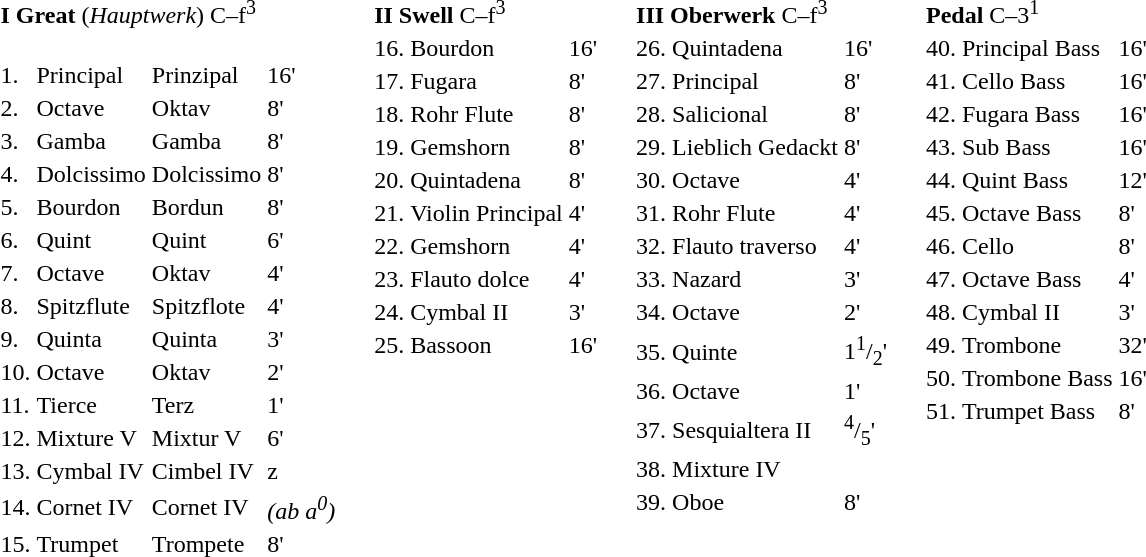<table border="0" cellspacing="10" cellpadding="10" style="border-collapse:collapse;">
<tr>
<td style="vertical-align:top"><br><table border="0">
<tr>
<td colspan=3><strong>I Great</strong> (<em>Hauptwerk</em>) C–f<sup>3</sup> <br><br></td>
</tr>
<tr>
<td>1.</td>
<td>Principal</td>
<td>Prinzipal</td>
<td>16'</td>
</tr>
<tr>
<td>2.</td>
<td>Octave</td>
<td>Oktav</td>
<td>8'</td>
</tr>
<tr>
<td>3.</td>
<td>Gamba</td>
<td>Gamba</td>
<td>8'</td>
</tr>
<tr>
<td>4.</td>
<td>Dolcissimo</td>
<td>Dolcissimo</td>
<td>8'</td>
</tr>
<tr>
<td>5.</td>
<td>Bourdon</td>
<td>Bordun</td>
<td>8'</td>
</tr>
<tr>
<td>6.</td>
<td>Quint</td>
<td>Quint</td>
<td>6'</td>
</tr>
<tr>
<td>7.</td>
<td>Octave</td>
<td>Oktav</td>
<td>4'</td>
</tr>
<tr>
<td>8.</td>
<td>Spitzflute</td>
<td>Spitzflote</td>
<td>4'</td>
</tr>
<tr>
<td>9.</td>
<td>Quinta</td>
<td>Quinta</td>
<td>3'</td>
</tr>
<tr>
<td>10.</td>
<td>Octave</td>
<td>Oktav</td>
<td>2'</td>
</tr>
<tr>
<td>11.</td>
<td>Tierce</td>
<td>Terz</td>
<td>1'</td>
</tr>
<tr>
<td>12.</td>
<td>Mixture V</td>
<td>Mixtur V</td>
<td>6'</td>
</tr>
<tr>
<td>13.</td>
<td>Cymbal IV</td>
<td>Cimbel IV</td>
<td>z</td>
</tr>
<tr>
<td>14.</td>
<td>Cornet IV</td>
<td>Cornet IV</td>
<td><em>(ab a<sup>0</sup>)</em></td>
</tr>
<tr>
<td>15.</td>
<td>Trumpet</td>
<td>Trompete</td>
<td>8'</td>
</tr>
</table>
</td>
<td style="vertical-align:top"><br><table border="0">
<tr>
<td colspan=3><strong>II Swell</strong> C–f<sup>3</sup><br></td>
</tr>
<tr>
<td>16.</td>
<td>Bourdon</td>
<td>16'</td>
</tr>
<tr>
<td>17.</td>
<td>Fugara</td>
<td>8'</td>
</tr>
<tr>
<td>18.</td>
<td>Rohr Flute</td>
<td>8'</td>
</tr>
<tr>
<td>19.</td>
<td>Gemshorn</td>
<td>8'</td>
</tr>
<tr>
<td>20.</td>
<td>Quintadena</td>
<td>8'</td>
</tr>
<tr>
<td>21.</td>
<td>Violin Principal</td>
<td>4'</td>
</tr>
<tr>
<td>22.</td>
<td>Gemshorn</td>
<td>4'</td>
</tr>
<tr>
<td>23.</td>
<td>Flauto dolce</td>
<td>4'</td>
</tr>
<tr>
<td>24.</td>
<td>Cymbal II</td>
<td>3'</td>
</tr>
<tr>
<td>25.</td>
<td>Bassoon</td>
<td>16'</td>
</tr>
</table>
</td>
<td style="vertical-align:top"><br><table border="0">
<tr>
<td colspan=3><strong>III Oberwerk</strong> C–f<sup>3</sup><br></td>
</tr>
<tr>
<td>26.</td>
<td>Quintadena</td>
<td>16'</td>
</tr>
<tr>
<td>27.</td>
<td>Principal</td>
<td>8'</td>
</tr>
<tr>
<td>28.</td>
<td>Salicional</td>
<td>8'</td>
</tr>
<tr>
<td>29.</td>
<td>Lieblich Gedackt</td>
<td>8'</td>
</tr>
<tr>
<td>30.</td>
<td>Octave</td>
<td>4'</td>
</tr>
<tr>
<td>31.</td>
<td>Rohr Flute</td>
<td>4'</td>
</tr>
<tr>
<td>32.</td>
<td>Flauto traverso</td>
<td>4'</td>
</tr>
<tr>
<td>33.</td>
<td>Nazard</td>
<td>3'</td>
</tr>
<tr>
<td>34.</td>
<td>Octave</td>
<td>2'</td>
</tr>
<tr>
<td>35.</td>
<td>Quinte</td>
<td>1<sup>1</sup>/<sub>2</sub>'</td>
</tr>
<tr>
<td>36.</td>
<td>Octave</td>
<td>1'</td>
</tr>
<tr>
<td>37.</td>
<td>Sesquialtera II</td>
<td><sup>4</sup>/<sub>5</sub>'</td>
</tr>
<tr>
<td>38.</td>
<td>Mixture IV</td>
</tr>
<tr>
<td>39.</td>
<td>Oboe</td>
<td>8'</td>
</tr>
</table>
</td>
<td style="vertical-align:top"><br><table border="0">
<tr>
<td colspan=3><strong>Pedal</strong> C–3<sup>1</sup><br></td>
</tr>
<tr>
<td>40.</td>
<td>Principal Bass</td>
<td>16'</td>
</tr>
<tr>
<td>41.</td>
<td>Cello Bass</td>
<td>16'</td>
</tr>
<tr>
<td>42.</td>
<td>Fugara Bass</td>
<td>16'</td>
</tr>
<tr>
<td>43.</td>
<td>Sub Bass</td>
<td>16'</td>
</tr>
<tr>
<td>44.</td>
<td>Quint Bass</td>
<td>12'</td>
</tr>
<tr>
<td>45.</td>
<td>Octave Bass</td>
<td>8'</td>
</tr>
<tr>
<td>46.</td>
<td>Cello</td>
<td>8'</td>
</tr>
<tr>
<td>47.</td>
<td>Octave Bass</td>
<td>4'</td>
</tr>
<tr>
<td>48.</td>
<td>Cymbal II</td>
<td>3'</td>
</tr>
<tr>
<td>49.</td>
<td>Trombone</td>
<td>32'</td>
</tr>
<tr>
<td>50.</td>
<td>Trombone Bass</td>
<td>16'</td>
</tr>
<tr>
<td>51.</td>
<td>Trumpet Bass</td>
<td>8'</td>
</tr>
</table>
</td>
</tr>
</table>
